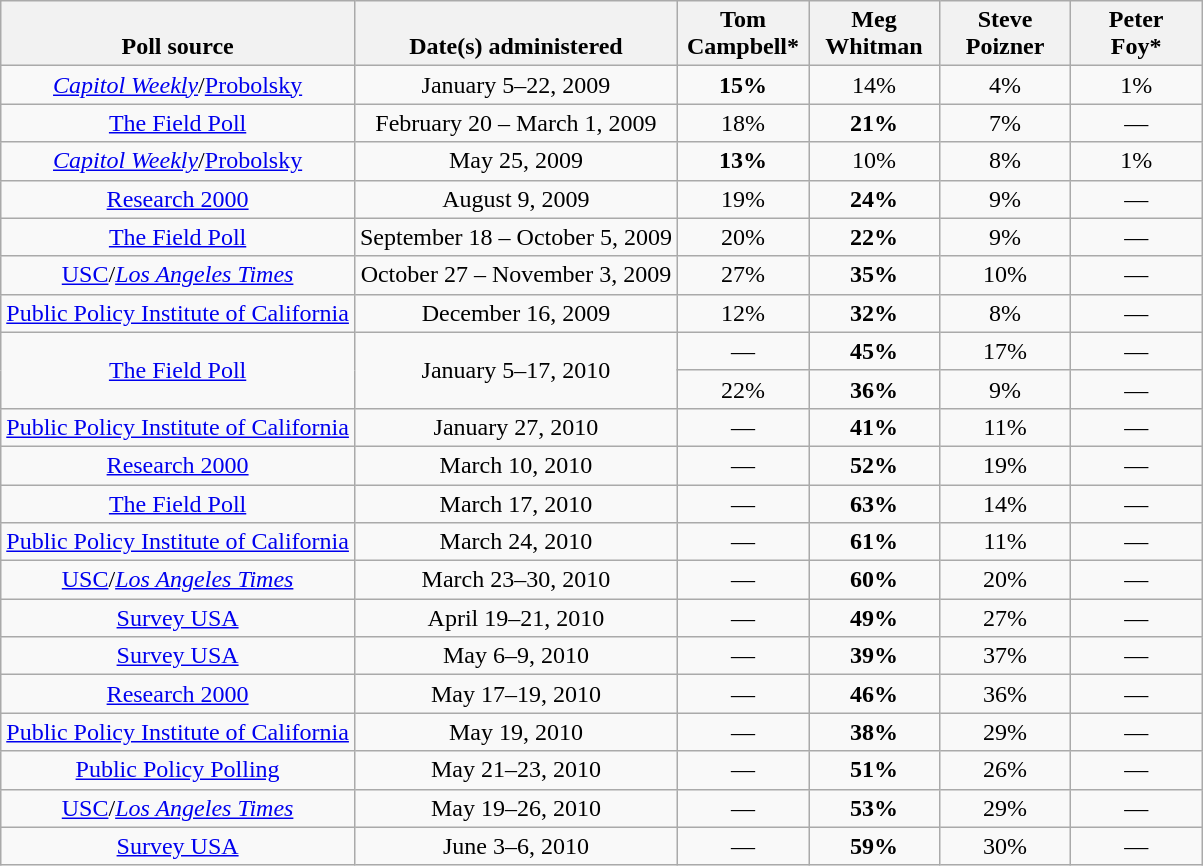<table class="wikitable" style="text-align:center">
<tr valign=bottom>
<th>Poll source</th>
<th>Date(s) administered</th>
<th style="width:80px;">Tom<br>Campbell*</th>
<th style="width:80px;">Meg<br>Whitman</th>
<th style="width:80px;">Steve<br>Poizner</th>
<th style="width:80px;">Peter<br>Foy*</th>
</tr>
<tr>
<td><em><a href='#'>Capitol Weekly</a></em>/<a href='#'>Probolsky</a></td>
<td>January 5–22, 2009</td>
<td><strong>15%</strong></td>
<td>14%</td>
<td>4%</td>
<td>1%</td>
</tr>
<tr>
<td><a href='#'>The Field Poll</a></td>
<td>February 20 – March 1, 2009</td>
<td>18%</td>
<td><strong>21%</strong></td>
<td>7%</td>
<td>—</td>
</tr>
<tr>
<td><em><a href='#'>Capitol Weekly</a></em>/<a href='#'>Probolsky</a></td>
<td>May 25, 2009</td>
<td><strong>13%</strong></td>
<td>10%</td>
<td>8%</td>
<td>1%</td>
</tr>
<tr>
<td><a href='#'>Research 2000</a></td>
<td>August 9, 2009</td>
<td>19%</td>
<td><strong>24%</strong></td>
<td>9%</td>
<td>—</td>
</tr>
<tr>
<td><a href='#'>The Field Poll</a></td>
<td>September 18 – October 5, 2009</td>
<td>20%</td>
<td><strong>22%</strong></td>
<td>9%</td>
<td>—</td>
</tr>
<tr>
<td><a href='#'>USC</a>/<em><a href='#'>Los Angeles Times</a></em></td>
<td>October 27 – November 3, 2009</td>
<td>27%</td>
<td><strong>35%</strong></td>
<td>10%</td>
<td>—</td>
</tr>
<tr>
<td><a href='#'>Public Policy Institute of California</a></td>
<td>December 16, 2009</td>
<td>12%</td>
<td><strong>32%</strong></td>
<td>8%</td>
<td>—</td>
</tr>
<tr>
<td rowspan=2><a href='#'>The Field Poll</a></td>
<td rowspan=2>January 5–17, 2010</td>
<td>—</td>
<td><strong>45%</strong></td>
<td>17%</td>
<td>—</td>
</tr>
<tr>
<td>22%</td>
<td><strong>36%</strong></td>
<td>9%</td>
<td>—</td>
</tr>
<tr>
<td><a href='#'>Public Policy Institute of California</a></td>
<td>January 27, 2010</td>
<td>—</td>
<td><strong>41%</strong></td>
<td>11%</td>
<td>—</td>
</tr>
<tr>
<td><a href='#'>Research 2000</a></td>
<td>March 10, 2010</td>
<td>—</td>
<td><strong>52%</strong></td>
<td>19%</td>
<td>—</td>
</tr>
<tr>
<td><a href='#'>The Field Poll</a></td>
<td>March 17, 2010</td>
<td>—</td>
<td><strong>63%</strong></td>
<td>14%</td>
<td>—</td>
</tr>
<tr>
<td><a href='#'>Public Policy Institute of California</a></td>
<td>March 24, 2010</td>
<td>—</td>
<td><strong>61%</strong></td>
<td>11%</td>
<td>—</td>
</tr>
<tr>
<td><a href='#'>USC</a>/<em><a href='#'>Los Angeles Times</a></em></td>
<td>March 23–30, 2010</td>
<td>—</td>
<td><strong>60%</strong></td>
<td>20%</td>
<td>—</td>
</tr>
<tr>
<td><a href='#'>Survey USA</a></td>
<td>April 19–21, 2010</td>
<td>—</td>
<td><strong>49%</strong></td>
<td>27%</td>
<td>—</td>
</tr>
<tr>
<td><a href='#'>Survey USA</a></td>
<td>May 6–9, 2010</td>
<td>—</td>
<td><strong>39%</strong></td>
<td>37%</td>
<td>—</td>
</tr>
<tr>
<td><a href='#'>Research 2000</a></td>
<td>May 17–19, 2010</td>
<td>—</td>
<td><strong>46%</strong></td>
<td>36%</td>
<td>—</td>
</tr>
<tr>
<td><a href='#'>Public Policy Institute of California</a></td>
<td>May 19, 2010</td>
<td>—</td>
<td><strong>38%</strong></td>
<td>29%</td>
<td>—</td>
</tr>
<tr>
<td><a href='#'>Public Policy Polling</a></td>
<td>May 21–23, 2010</td>
<td>—</td>
<td><strong>51%</strong></td>
<td>26%</td>
<td>—</td>
</tr>
<tr>
<td><a href='#'>USC</a>/<em><a href='#'>Los Angeles Times</a></em></td>
<td>May 19–26, 2010</td>
<td>—</td>
<td><strong>53%</strong></td>
<td>29%</td>
<td>—</td>
</tr>
<tr>
<td><a href='#'>Survey USA</a></td>
<td>June 3–6, 2010</td>
<td>—</td>
<td><strong>59%</strong></td>
<td>30%</td>
<td>—</td>
</tr>
</table>
